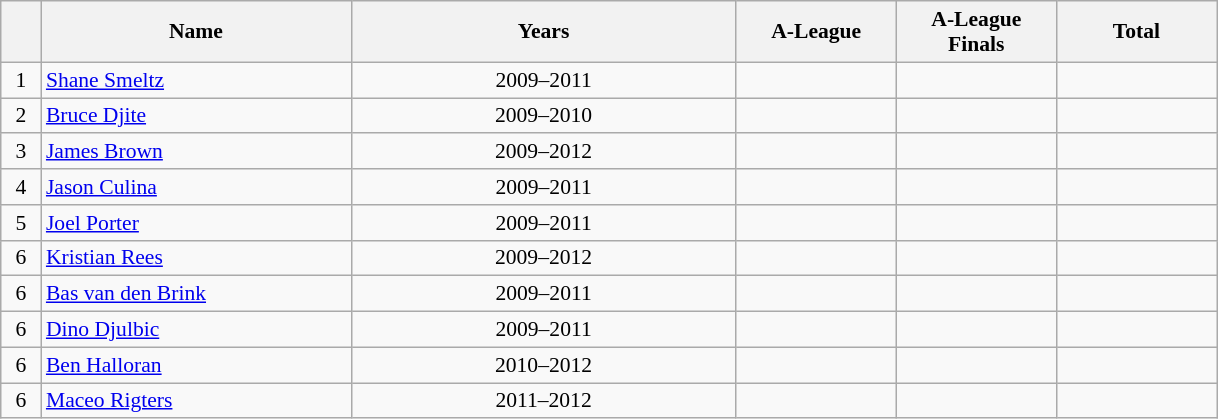<table class="wikitable sortable"  style="text-align:center; font-size:90%; ">
<tr>
<th width=20px></th>
<th width=200px>Name</th>
<th width=250px>Years</th>
<th width=100px>A-League</th>
<th width=100px>A-League Finals</th>
<th width=100px>Total</th>
</tr>
<tr>
<td>1</td>
<td align="left"> <a href='#'>Shane Smeltz</a></td>
<td>2009–2011</td>
<td></td>
<td></td>
<td></td>
</tr>
<tr>
<td>2</td>
<td align="left"> <a href='#'>Bruce Djite</a></td>
<td>2009–2010</td>
<td></td>
<td></td>
<td></td>
</tr>
<tr>
<td>3</td>
<td align="left"> <a href='#'>James Brown</a></td>
<td>2009–2012</td>
<td></td>
<td></td>
<td></td>
</tr>
<tr>
<td>4</td>
<td align="left"> <a href='#'>Jason Culina</a></td>
<td>2009–2011</td>
<td></td>
<td></td>
<td></td>
</tr>
<tr>
<td>5</td>
<td align="left"> <a href='#'>Joel Porter</a></td>
<td>2009–2011</td>
<td></td>
<td></td>
<td></td>
</tr>
<tr>
<td>6</td>
<td align="left"> <a href='#'>Kristian Rees</a></td>
<td>2009–2012</td>
<td></td>
<td></td>
<td></td>
</tr>
<tr>
<td>6</td>
<td align="left"> <a href='#'>Bas van den Brink</a></td>
<td>2009–2011</td>
<td></td>
<td></td>
<td></td>
</tr>
<tr>
<td>6</td>
<td align="left"> <a href='#'>Dino Djulbic</a></td>
<td>2009–2011</td>
<td></td>
<td></td>
<td></td>
</tr>
<tr>
<td>6</td>
<td align="left"> <a href='#'>Ben Halloran</a></td>
<td>2010–2012</td>
<td></td>
<td></td>
<td></td>
</tr>
<tr>
<td>6</td>
<td align="left"> <a href='#'>Maceo Rigters</a></td>
<td>2011–2012</td>
<td></td>
<td></td>
<td></td>
</tr>
</table>
